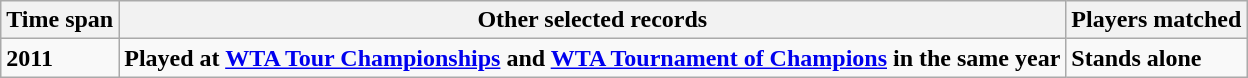<table class="wikitable collapsible collapsed">
<tr>
<th>Time span</th>
<th>Other selected records</th>
<th>Players matched</th>
</tr>
<tr>
<td><strong>2011</strong></td>
<td><strong>Played at <a href='#'>WTA Tour Championships</a> and <a href='#'>WTA Tournament of Champions</a> in the same year</strong></td>
<td><strong>Stands alone</strong></td>
</tr>
</table>
